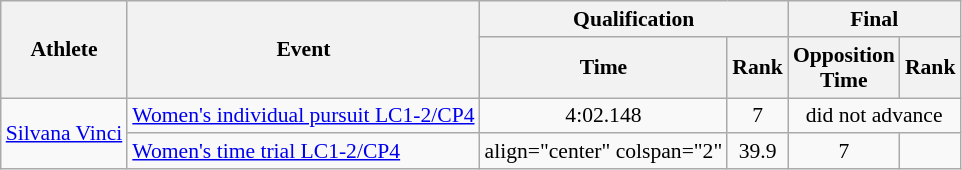<table class=wikitable style="font-size:90%">
<tr>
<th rowspan="2">Athlete</th>
<th rowspan="2">Event</th>
<th colspan="2">Qualification</th>
<th colspan="2">Final</th>
</tr>
<tr>
<th>Time</th>
<th>Rank</th>
<th>Opposition<br>Time</th>
<th>Rank</th>
</tr>
<tr>
<td rowspan="2"><a href='#'>Silvana Vinci</a></td>
<td><a href='#'>Women's individual pursuit LC1-2/CP4</a></td>
<td align="center">4:02.148</td>
<td align="center">7</td>
<td align="center" colspan="2">did not advance</td>
</tr>
<tr>
<td><a href='#'>Women's time trial LC1-2/CP4</a></td>
<td>align="center" colspan="2" </td>
<td align="center">39.9</td>
<td align="center">7</td>
</tr>
</table>
